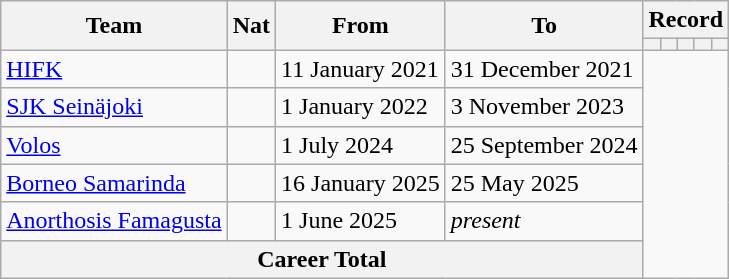<table class="wikitable" tyle="text-align: center">
<tr>
<th rowspan=2>Team</th>
<th rowspan=2>Nat</th>
<th rowspan=2>From</th>
<th rowspan=2>To</th>
<th colspan=5>Record</th>
</tr>
<tr>
<th></th>
<th></th>
<th></th>
<th></th>
<th></th>
</tr>
<tr>
<td align=left><a href='#'>HIFK</a></td>
<td></td>
<td align=left>11 January 2021</td>
<td align=left>31 December 2021<br></td>
</tr>
<tr>
<td align=left><a href='#'>SJK Seinäjoki</a></td>
<td></td>
<td align=left>1 January 2022</td>
<td align=left>3 November 2023<br></td>
</tr>
<tr>
<td align=left><a href='#'>Volos</a></td>
<td></td>
<td align=left>1 July 2024</td>
<td align=left>25 September 2024<br></td>
</tr>
<tr>
<td align=left><a href='#'>Borneo Samarinda</a></td>
<td></td>
<td align=left>16 January 2025</td>
<td align=left>25 May 2025<br></td>
</tr>
<tr>
<td align=left><a href='#'>Anorthosis Famagusta</a></td>
<td></td>
<td align=left>1 June 2025</td>
<td align=left><em>present</em><br></td>
</tr>
<tr>
<th colspan=4>Career Total<br></th>
</tr>
</table>
